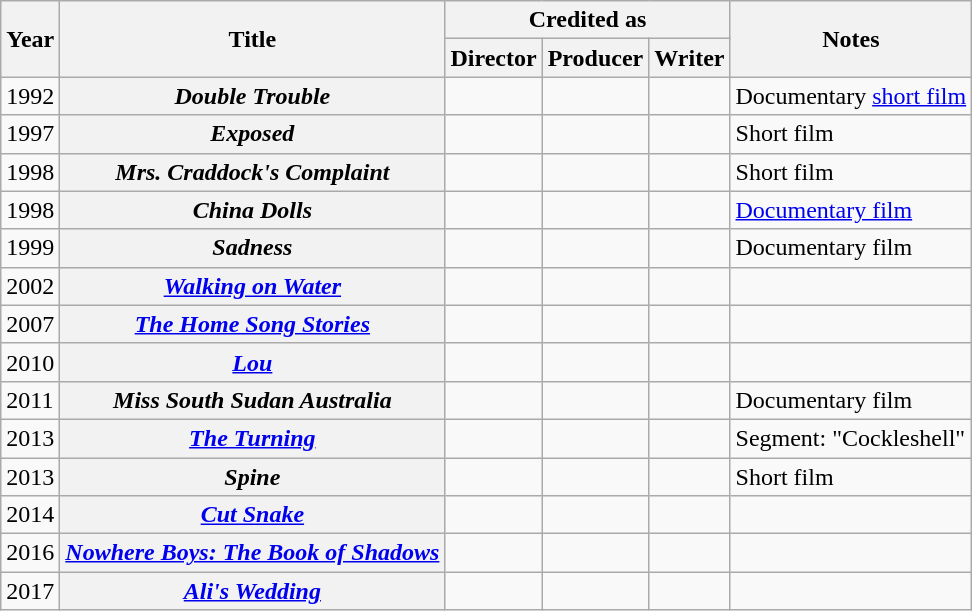<table class="wikitable plainrowheaders sortable">
<tr>
<th rowspan="2" scope="col">Year</th>
<th rowspan="2" scope="col">Title</th>
<th colspan="3" scope="col">Credited as</th>
<th rowspan="2" scope="col" class="unsortable">Notes</th>
</tr>
<tr>
<th>Director</th>
<th>Producer</th>
<th>Writer</th>
</tr>
<tr>
<td>1992</td>
<th scope="row"><em>Double Trouble</em></th>
<td></td>
<td></td>
<td></td>
<td>Documentary <a href='#'>short film</a></td>
</tr>
<tr>
<td>1997</td>
<th scope="row"><em>Exposed</em></th>
<td></td>
<td></td>
<td></td>
<td>Short film</td>
</tr>
<tr>
<td>1998</td>
<th scope="row"><em>Mrs. Craddock's Complaint</em></th>
<td></td>
<td></td>
<td></td>
<td>Short film</td>
</tr>
<tr>
<td>1998</td>
<th scope="row"><em>China Dolls</em></th>
<td></td>
<td></td>
<td></td>
<td><a href='#'>Documentary film</a></td>
</tr>
<tr>
<td>1999</td>
<th scope="row"><em>Sadness</em></th>
<td></td>
<td></td>
<td></td>
<td>Documentary film</td>
</tr>
<tr>
<td>2002</td>
<th scope="row"><em><a href='#'>Walking on Water</a></em></th>
<td></td>
<td></td>
<td></td>
<td></td>
</tr>
<tr>
<td>2007</td>
<th scope="row"><em><a href='#'>The Home Song Stories</a></em></th>
<td></td>
<td></td>
<td></td>
<td></td>
</tr>
<tr>
<td>2010</td>
<th scope="row"><em><a href='#'>Lou</a></em></th>
<td></td>
<td></td>
<td></td>
<td></td>
</tr>
<tr>
<td>2011</td>
<th scope="row"><em>Miss South Sudan Australia</em></th>
<td></td>
<td></td>
<td></td>
<td>Documentary film</td>
</tr>
<tr>
<td>2013</td>
<th scope="row"><em><a href='#'>The Turning</a></em></th>
<td></td>
<td></td>
<td></td>
<td>Segment: "Cockleshell"</td>
</tr>
<tr>
<td>2013</td>
<th scope="row"><em>Spine</em></th>
<td></td>
<td></td>
<td></td>
<td>Short film</td>
</tr>
<tr>
<td>2014</td>
<th scope="row"><em><a href='#'>Cut Snake</a></em></th>
<td></td>
<td></td>
<td></td>
<td></td>
</tr>
<tr>
<td>2016</td>
<th scope="row"><em><a href='#'>Nowhere Boys: The Book of Shadows</a></em></th>
<td></td>
<td></td>
<td></td>
<td></td>
</tr>
<tr>
<td>2017</td>
<th scope="row"><em><a href='#'>Ali's Wedding</a></em></th>
<td></td>
<td></td>
<td></td>
<td></td>
</tr>
</table>
